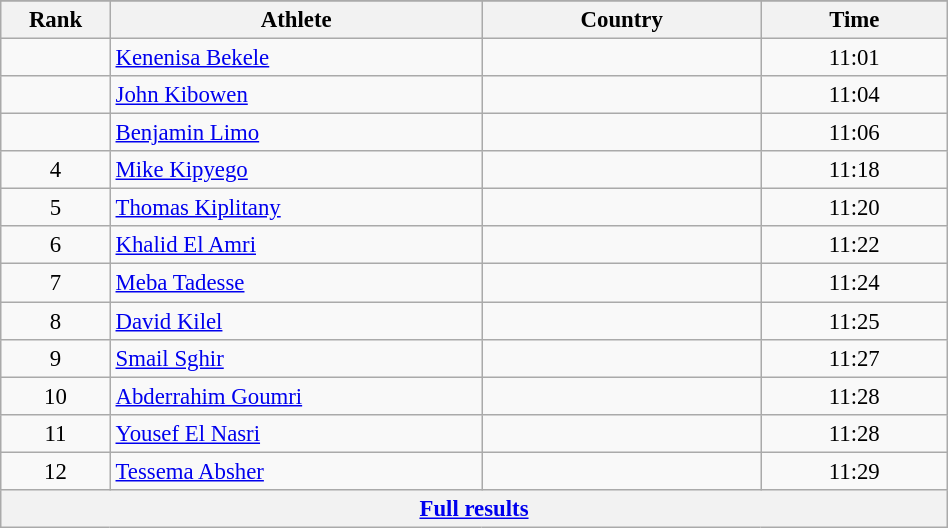<table class="wikitable sortable" style=" text-align:center; font-size:95%;" width="50%">
<tr>
</tr>
<tr>
<th width=5%>Rank</th>
<th width=20%>Athlete</th>
<th width=15%>Country</th>
<th width=10%>Time</th>
</tr>
<tr>
<td align=center></td>
<td align=left><a href='#'>Kenenisa Bekele</a></td>
<td align=left></td>
<td>11:01</td>
</tr>
<tr>
<td align=center></td>
<td align=left><a href='#'>John Kibowen</a></td>
<td align=left></td>
<td>11:04</td>
</tr>
<tr>
<td align=center></td>
<td align=left><a href='#'>Benjamin Limo</a></td>
<td align=left></td>
<td>11:06</td>
</tr>
<tr>
<td align=center>4</td>
<td align=left><a href='#'>Mike Kipyego</a></td>
<td align=left></td>
<td>11:18</td>
</tr>
<tr>
<td align=center>5</td>
<td align=left><a href='#'>Thomas Kiplitany</a></td>
<td align=left></td>
<td>11:20</td>
</tr>
<tr>
<td align=center>6</td>
<td align=left><a href='#'>Khalid El Amri</a></td>
<td align=left></td>
<td>11:22</td>
</tr>
<tr>
<td align=center>7</td>
<td align=left><a href='#'>Meba Tadesse</a></td>
<td align=left></td>
<td>11:24</td>
</tr>
<tr>
<td align=center>8</td>
<td align=left><a href='#'>David Kilel</a></td>
<td align=left></td>
<td>11:25</td>
</tr>
<tr>
<td align=center>9</td>
<td align=left><a href='#'>Smail Sghir</a></td>
<td align=left></td>
<td>11:27</td>
</tr>
<tr>
<td align=center>10</td>
<td align=left><a href='#'>Abderrahim Goumri</a></td>
<td align=left></td>
<td>11:28</td>
</tr>
<tr>
<td align=center>11</td>
<td align=left><a href='#'>Yousef El Nasri</a></td>
<td align=left></td>
<td>11:28</td>
</tr>
<tr>
<td align=center>12</td>
<td align=left><a href='#'>Tessema Absher</a></td>
<td align=left></td>
<td>11:29</td>
</tr>
<tr class="sortbottom">
<th colspan=4 align=center><a href='#'>Full results</a></th>
</tr>
</table>
